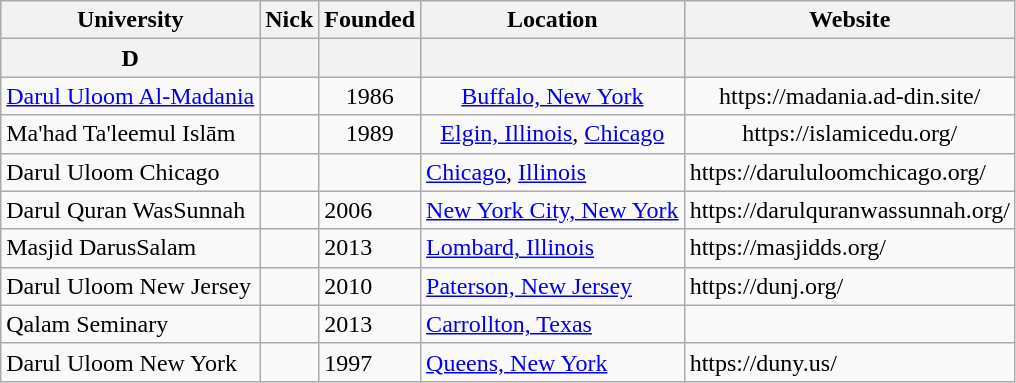<table class="wikitable sortable">
<tr>
<th>University</th>
<th>Nick</th>
<th>Founded</th>
<th>Location</th>
<th class="unsortable">Website</th>
</tr>
<tr>
<th>D</th>
<th></th>
<th></th>
<th></th>
<th></th>
</tr>
<tr>
<td><a href='#'>Darul Uloom Al-Madania</a></td>
<td style="text-align:center;"></td>
<td style="text-align:center;">1986</td>
<td style="text-align:center;"><a href='#'>Buffalo, New York</a></td>
<td style="text-align:center;">https://madania.ad-din.site/</td>
</tr>
<tr>
<td>Ma'had Ta'leemul Islām</td>
<td style="text-align:center;"></td>
<td style="text-align:center;">1989</td>
<td style="text-align:center;"><a href='#'>Elgin, Illinois</a>, <a href='#'>Chicago</a></td>
<td style="text-align:center;">https://islamicedu.org/</td>
</tr>
<tr>
<td>Darul Uloom Chicago</td>
<td></td>
<td></td>
<td><a href='#'>Chicago</a>, <a href='#'>Illinois</a></td>
<td>https://darululoomchicago.org/</td>
</tr>
<tr>
<td>Darul Quran WasSunnah</td>
<td style="“text-align:center;”"></td>
<td style="“text-align:center;”">2006</td>
<td style="“text-align:center;"><a href='#'>New York City, New York</a></td>
<td>https://darulquranwassunnah.org/</td>
</tr>
<tr>
<td>Masjid DarusSalam</td>
<td style="“text-align:center;”"></td>
<td style="“text-align:center;”">2013</td>
<td style="“text-align:center;"><a href='#'>Lombard, Illinois</a></td>
<td>https://masjidds.org/</td>
</tr>
<tr>
<td>Darul Uloom New Jersey</td>
<td style="“text-align:center;”"></td>
<td style="“text-align:center;”">2010</td>
<td style="“text-align:center;"><a href='#'>Paterson, New Jersey</a></td>
<td>https://dunj.org/</td>
</tr>
<tr>
<td>Qalam Seminary</td>
<td style="“text-align:center;”"></td>
<td style="“text-align:center;”">2013</td>
<td style="“text-align:center;"><a href='#'>Carrollton, Texas</a></td>
<td></td>
</tr>
<tr>
<td>Darul Uloom New York</td>
<td></td>
<td>1997</td>
<td><a href='#'>Queens, New York</a></td>
<td>https://duny.us/</td>
</tr>
</table>
